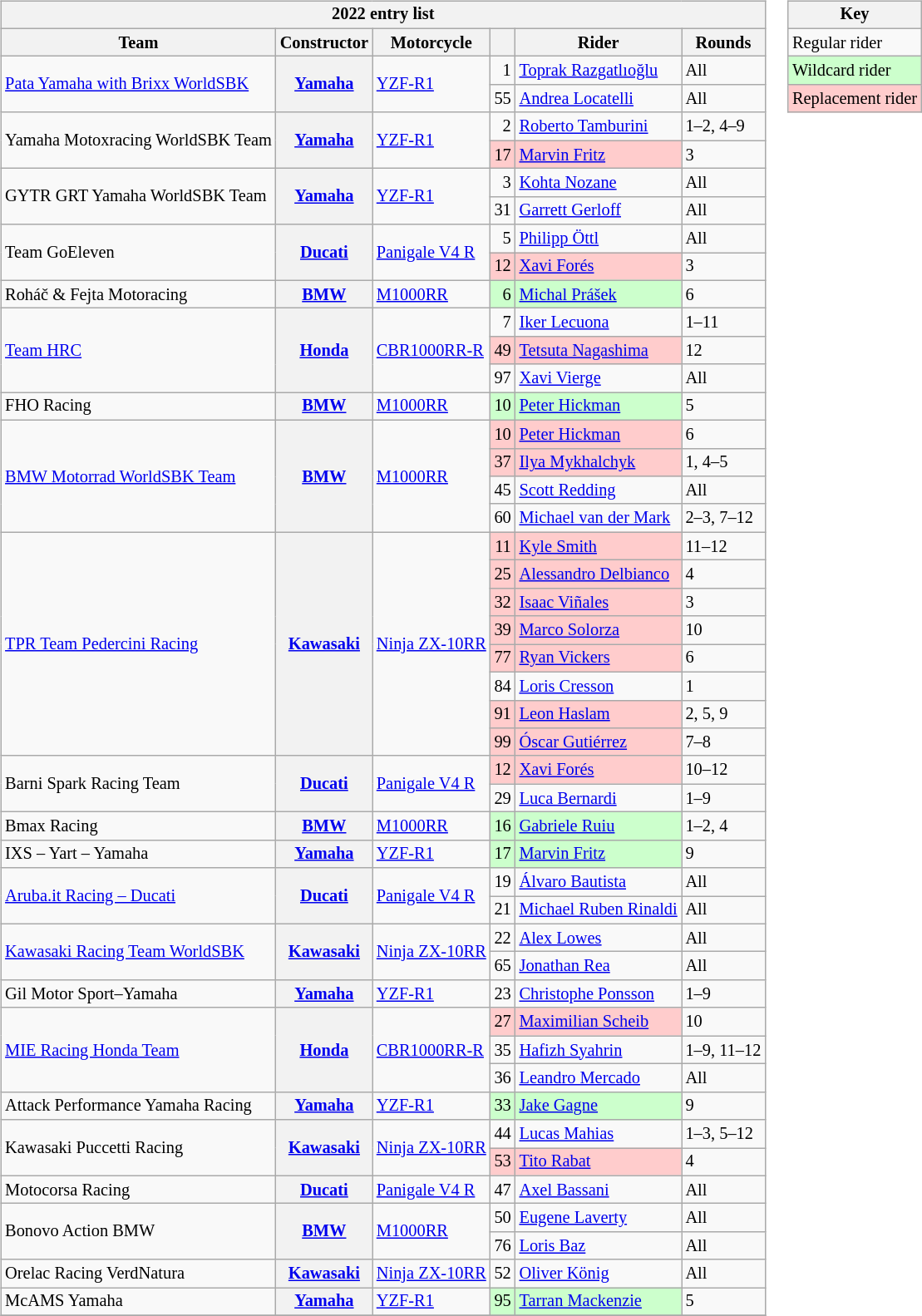<table>
<tr>
<td><br><table class="wikitable sortable" style="font-size: 85%">
<tr>
<th colspan=6>2022 entry list</th>
</tr>
<tr>
<th>Team</th>
<th>Constructor</th>
<th>Motorcycle</th>
<th></th>
<th>Rider</th>
<th class=unsortable>Rounds</th>
</tr>
<tr>
<td rowspan=2><a href='#'>Pata Yamaha with Brixx WorldSBK</a></td>
<th rowspan=2><a href='#'>Yamaha</a></th>
<td rowspan=2><a href='#'>YZF-R1</a></td>
<td align=right>1</td>
<td data-sort-value="RAZ"> <a href='#'>Toprak Razgatlıoğlu</a></td>
<td>All</td>
</tr>
<tr>
<td align=right>55</td>
<td data-sort-value="LOC"> <a href='#'>Andrea Locatelli</a></td>
<td>All</td>
</tr>
<tr>
<td rowspan=2 nowrap>Yamaha Motoxracing WorldSBK Team</td>
<th rowspan=2><a href='#'>Yamaha</a></th>
<td rowspan=2><a href='#'>YZF-R1</a></td>
<td align=right>2</td>
<td data-sort-value=TAM> <a href='#'>Roberto Tamburini</a></td>
<td>1–2, 4–9</td>
</tr>
<tr>
<td style="background:#ffcccc;" align=right>17</td>
<td style="background:#ffcccc;" data-sort-value="FRI1"> <a href='#'>Marvin Fritz</a></td>
<td>3</td>
</tr>
<tr>
<td rowspan=2>GYTR GRT Yamaha WorldSBK Team</td>
<th rowspan=2><a href='#'>Yamaha</a></th>
<td rowspan=2><a href='#'>YZF-R1</a></td>
<td align=right>3</td>
<td data-sort-value="NOZ"> <a href='#'>Kohta Nozane</a></td>
<td>All</td>
</tr>
<tr>
<td align=right>31</td>
<td data-sort-value="GER"> <a href='#'>Garrett Gerloff</a></td>
<td>All</td>
</tr>
<tr>
<td rowspan=2>Team GoEleven</td>
<th rowspan=2><a href='#'>Ducati</a></th>
<td rowspan=2><a href='#'>Panigale V4 R</a></td>
<td align=right>5</td>
<td data-sort-value="OTT"> <a href='#'>Philipp Öttl</a></td>
<td>All</td>
</tr>
<tr>
<td style="background:#ffcccc;" align=right>12</td>
<td style="background:#ffcccc;" data-sort-value="FOR1"> <a href='#'>Xavi Forés</a></td>
<td>3</td>
</tr>
<tr>
<td>Roháč & Fejta Motoracing</td>
<th><a href='#'>BMW</a></th>
<td><a href='#'>M1000RR</a></td>
<td style="background:#ccffcc;" align=right>6</td>
<td style="background:#ccffcc;" data-sort-value=PRA> <a href='#'>Michal Prášek</a></td>
<td>6</td>
</tr>
<tr>
<td rowspan=3><a href='#'>Team HRC</a></td>
<th rowspan=3><a href='#'>Honda</a></th>
<td rowspan=3><a href='#'>CBR1000RR-R</a></td>
<td align=right>7</td>
<td data-sort-value="LEC"> <a href='#'>Iker Lecuona</a></td>
<td>1–11</td>
</tr>
<tr>
<td style="background:#ffcccc;" align=right>49</td>
<td style="background:#ffcccc;" data-sort-value="NAG"> <a href='#'>Tetsuta Nagashima</a></td>
<td>12</td>
</tr>
<tr>
<td align=right>97</td>
<td data-sort-value="VIE"> <a href='#'>Xavi Vierge</a></td>
<td>All</td>
</tr>
<tr>
<td>FHO Racing</td>
<th><a href='#'>BMW</a></th>
<td><a href='#'>M1000RR</a></td>
<td style="background:#ccffcc;" align=right>10</td>
<td style="background:#ccffcc;" data-sort-value=HIC1> <a href='#'>Peter Hickman</a></td>
<td>5</td>
</tr>
<tr>
<td rowspan=4><a href='#'>BMW Motorrad WorldSBK Team</a></td>
<th rowspan=4><a href='#'>BMW</a></th>
<td rowspan=4><a href='#'>M1000RR</a></td>
<td style="background:#ffcccc;" align=right>10</td>
<td style="background:#ffcccc;" data-sort-value="HIC2"> <a href='#'>Peter Hickman</a></td>
<td>6</td>
</tr>
<tr>
<td style="background:#ffcccc;" align=right>37</td>
<td style="background:#ffcccc;" data-sort-value="MYK"> <a href='#'>Ilya Mykhalchyk</a></td>
<td>1, 4–5</td>
</tr>
<tr>
<td align=right>45</td>
<td data-sort-value="RED"> <a href='#'>Scott Redding</a></td>
<td>All</td>
</tr>
<tr>
<td align=right>60</td>
<td data-sort-value="MAR"> <a href='#'>Michael van der Mark</a></td>
<td>2–3, 7–12</td>
</tr>
<tr>
<td rowspan=8><a href='#'>TPR Team Pedercini Racing</a></td>
<th rowspan=8><a href='#'>Kawasaki</a></th>
<td rowspan=8><a href='#'>Ninja ZX-10RR</a></td>
<td style="background:#ffcccc;" align=right>11</td>
<td nowrap style="background:#ffcccc;" data-sort-value="SMI"> <a href='#'>Kyle Smith</a></td>
<td>11–12</td>
</tr>
<tr>
<td style="background:#ffcccc;" align=right>25</td>
<td nowrap style="background:#ffcccc;" data-sort-value="DEL"> <a href='#'>Alessandro Delbianco</a></td>
<td>4</td>
</tr>
<tr>
<td style="background:#ffcccc;" align=right>32</td>
<td style="background:#ffcccc;" data-sort-value="VIN"> <a href='#'>Isaac Viñales</a></td>
<td>3</td>
</tr>
<tr>
<td style="background:#ffcccc;" align=right>39</td>
<td nowrap style="background:#ffcccc;" data-sort-value="SOL"> <a href='#'>Marco Solorza</a></td>
<td>10</td>
</tr>
<tr>
<td style="background:#ffcccc;" align=right>77</td>
<td style="background:#ffcccc;" data-sort-value="VIC"> <a href='#'>Ryan Vickers</a></td>
<td>6</td>
</tr>
<tr>
<td align=right>84</td>
<td data-sort-value="CRE"> <a href='#'>Loris Cresson</a></td>
<td>1</td>
</tr>
<tr>
<td style="background:#ffcccc;" align=right>91</td>
<td style="background:#ffcccc;" data-sort-value="HAS"> <a href='#'>Leon Haslam</a></td>
<td>2, 5, 9</td>
</tr>
<tr>
<td style="background:#ffcccc;" align=right>99</td>
<td style="background:#ffcccc;" data-sort-value="GUT"> <a href='#'>Óscar Gutiérrez</a></td>
<td>7–8</td>
</tr>
<tr>
<td rowspan=2>Barni Spark Racing Team</td>
<th rowspan=2><a href='#'>Ducati</a></th>
<td rowspan=2><a href='#'>Panigale V4 R</a></td>
<td style="background:#ffcccc;" align=right>12</td>
<td style="background:#ffcccc;" data-sort-value="FOR2"> <a href='#'>Xavi Forés</a></td>
<td>10–12</td>
</tr>
<tr>
<td align=right>29</td>
<td data-sort-value="BER"> <a href='#'>Luca Bernardi</a></td>
<td>1–9</td>
</tr>
<tr>
<td>Bmax Racing</td>
<th><a href='#'>BMW</a></th>
<td><a href='#'>M1000RR</a></td>
<td style="background:#ccffcc;" align=right>16</td>
<td style="background:#ccffcc;" data-sort-value=RUI> <a href='#'>Gabriele Ruiu</a></td>
<td>1–2, 4</td>
</tr>
<tr>
<td>IXS – Yart – Yamaha</td>
<th><a href='#'>Yamaha</a></th>
<td><a href='#'>YZF-R1</a></td>
<td style="background:#ccffcc;" align=right>17</td>
<td style="background:#ccffcc;" data-sort-value=FRI2> <a href='#'>Marvin Fritz</a></td>
<td>9</td>
</tr>
<tr>
<td rowspan=2><a href='#'>Aruba.it Racing – Ducati</a></td>
<th rowspan=2><a href='#'>Ducati</a></th>
<td rowspan=2><a href='#'>Panigale V4 R</a></td>
<td align=right>19</td>
<td data-sort-value="BAU"> <a href='#'>Álvaro Bautista</a></td>
<td>All</td>
</tr>
<tr>
<td align=right>21</td>
<td data-sort-value="RIN"> <a href='#'>Michael Ruben Rinaldi</a></td>
<td>All</td>
</tr>
<tr>
<td rowspan=2><a href='#'>Kawasaki Racing Team WorldSBK</a></td>
<th rowspan=2><a href='#'>Kawasaki</a></th>
<td rowspan=2><a href='#'>Ninja ZX-10RR</a></td>
<td align=right>22</td>
<td data-sort-value="LOW"> <a href='#'>Alex Lowes</a></td>
<td>All</td>
</tr>
<tr>
<td align=right>65</td>
<td data-sort-value="REA"> <a href='#'>Jonathan Rea</a></td>
<td>All</td>
</tr>
<tr>
<td>Gil Motor Sport–Yamaha</td>
<th><a href='#'>Yamaha</a></th>
<td><a href='#'>YZF-R1</a></td>
<td align=right>23</td>
<td data-sort-value=PON> <a href='#'>Christophe Ponsson</a></td>
<td>1–9</td>
</tr>
<tr>
<td rowspan=3><a href='#'>MIE Racing Honda Team</a></td>
<th rowspan=3><a href='#'>Honda</a></th>
<td rowspan=3 nowrap><a href='#'>CBR1000RR-R</a></td>
<td style="background:#ffcccc;" align=right>27</td>
<td style="background:#ffcccc;" data-sort-value="SCH"> <a href='#'>Maximilian Scheib</a></td>
<td>10</td>
</tr>
<tr>
<td align=right>35</td>
<td data-sort-value="SYA"> <a href='#'>Hafizh Syahrin</a></td>
<td>1–9, 11–12</td>
</tr>
<tr>
<td align=right>36</td>
<td data-sort-value="MER"> <a href='#'>Leandro Mercado</a></td>
<td>All</td>
</tr>
<tr>
<td>Attack Performance Yamaha Racing</td>
<th><a href='#'>Yamaha</a></th>
<td><a href='#'>YZF-R1</a></td>
<td style="background:#ccffcc;" align=right>33</td>
<td style="background:#ccffcc;" data-sort-value=GAG> <a href='#'>Jake Gagne</a></td>
<td>9</td>
</tr>
<tr>
<td rowspan=2>Kawasaki Puccetti Racing</td>
<th rowspan=2><a href='#'>Kawasaki</a></th>
<td rowspan=2><a href='#'>Ninja ZX-10RR</a></td>
<td align=right>44</td>
<td data-sort-value="MAH"> <a href='#'>Lucas Mahias</a></td>
<td>1–3, 5–12</td>
</tr>
<tr>
<td style="background:#ffcccc;" align=right>53</td>
<td style="background:#ffcccc;" data-sort-value="RAB"> <a href='#'>Tito Rabat</a></td>
<td>4</td>
</tr>
<tr>
<td>Motocorsa Racing</td>
<th><a href='#'>Ducati</a></th>
<td><a href='#'>Panigale V4 R</a></td>
<td align=right>47</td>
<td data-sort-value="BAS"> <a href='#'>Axel Bassani</a></td>
<td>All</td>
</tr>
<tr>
<td rowspan=2>Bonovo Action BMW</td>
<th rowspan=2><a href='#'>BMW</a></th>
<td rowspan=2><a href='#'>M1000RR</a></td>
<td align=right>50</td>
<td data-sort-value="LAV"> <a href='#'>Eugene Laverty</a></td>
<td>All</td>
</tr>
<tr>
<td align=right>76</td>
<td data-sort-value="BAZ"> <a href='#'>Loris Baz</a></td>
<td>All</td>
</tr>
<tr>
<td>Orelac Racing VerdNatura</td>
<th><a href='#'>Kawasaki</a></th>
<td><a href='#'>Ninja ZX-10RR</a></td>
<td align=right>52</td>
<td data-sort-value="KON"> <a href='#'>Oliver König</a></td>
<td>All</td>
</tr>
<tr>
<td>McAMS Yamaha</td>
<th><a href='#'>Yamaha</a></th>
<td><a href='#'>YZF-R1</a></td>
<td style="background:#ccffcc;" align=right>95</td>
<td style="background:#ccffcc;" data-sort-value=MAC> <a href='#'>Tarran Mackenzie</a></td>
<td>5</td>
</tr>
<tr>
</tr>
</table>
</td>
<td valign="top"><br><table class="wikitable" style="font-size: 85%;">
<tr>
<th colspan=2>Key</th>
</tr>
<tr>
<td>Regular rider</td>
</tr>
<tr style="background:#ccffcc;">
<td>Wildcard rider</td>
</tr>
<tr style="background:#ffcccc;">
<td>Replacement rider</td>
</tr>
</table>
</td>
</tr>
</table>
